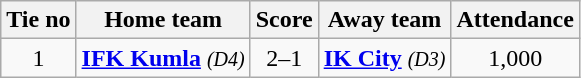<table class="wikitable" style="text-align:center">
<tr>
<th style= width="40px">Tie no</th>
<th style= width="150px">Home team</th>
<th style= width="60px">Score</th>
<th style= width="150px">Away team</th>
<th style= width="30px">Attendance</th>
</tr>
<tr>
<td>1</td>
<td><strong><a href='#'>IFK Kumla</a></strong> <em><small>(D4)</small></em></td>
<td>2–1</td>
<td><strong><a href='#'>IK City</a></strong> <em><small>(D3)</small></em></td>
<td>1,000</td>
</tr>
</table>
